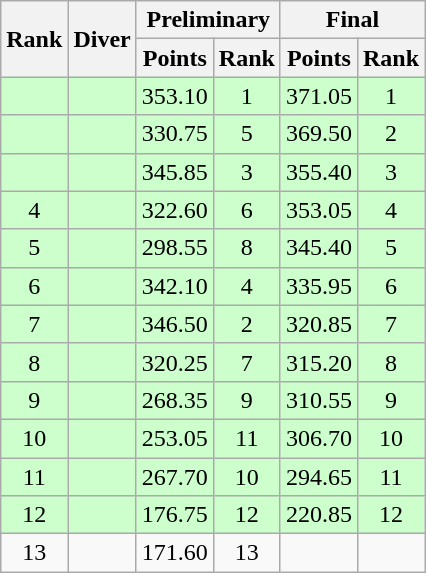<table class="wikitable" style="text-align:center">
<tr>
<th rowspan="2">Rank</th>
<th rowspan="2">Diver</th>
<th colspan="2">Preliminary</th>
<th colspan="2">Final</th>
</tr>
<tr>
<th>Points</th>
<th>Rank</th>
<th>Points</th>
<th>Rank</th>
</tr>
<tr bgcolor=ccffcc>
<td></td>
<td align=left></td>
<td>353.10</td>
<td>1</td>
<td>371.05</td>
<td>1</td>
</tr>
<tr bgcolor=ccffcc>
<td></td>
<td align=left></td>
<td>330.75</td>
<td>5</td>
<td>369.50</td>
<td>2</td>
</tr>
<tr bgcolor=ccffcc>
<td></td>
<td align=left></td>
<td>345.85</td>
<td>3</td>
<td>355.40</td>
<td>3</td>
</tr>
<tr bgcolor=ccffcc>
<td>4</td>
<td align=left></td>
<td>322.60</td>
<td>6</td>
<td>353.05</td>
<td>4</td>
</tr>
<tr bgcolor=ccffcc>
<td>5</td>
<td align=left></td>
<td>298.55</td>
<td>8</td>
<td>345.40</td>
<td>5</td>
</tr>
<tr bgcolor=ccffcc>
<td>6</td>
<td align=left></td>
<td>342.10</td>
<td>4</td>
<td>335.95</td>
<td>6</td>
</tr>
<tr bgcolor=ccffcc>
<td>7</td>
<td align=left></td>
<td>346.50</td>
<td>2</td>
<td>320.85</td>
<td>7</td>
</tr>
<tr bgcolor=ccffcc>
<td>8</td>
<td align=left></td>
<td>320.25</td>
<td>7</td>
<td>315.20</td>
<td>8</td>
</tr>
<tr bgcolor=ccffcc>
<td>9</td>
<td align=left></td>
<td>268.35</td>
<td>9</td>
<td>310.55</td>
<td>9</td>
</tr>
<tr bgcolor=ccffcc>
<td>10</td>
<td align=left></td>
<td>253.05</td>
<td>11</td>
<td>306.70</td>
<td>10</td>
</tr>
<tr bgcolor=ccffcc>
<td>11</td>
<td align=left></td>
<td>267.70</td>
<td>10</td>
<td>294.65</td>
<td>11</td>
</tr>
<tr bgcolor=ccffcc>
<td>12</td>
<td align=left></td>
<td>176.75</td>
<td>12</td>
<td>220.85</td>
<td>12</td>
</tr>
<tr>
<td>13</td>
<td align=left></td>
<td>171.60</td>
<td>13</td>
<td></td>
<td></td>
</tr>
</table>
